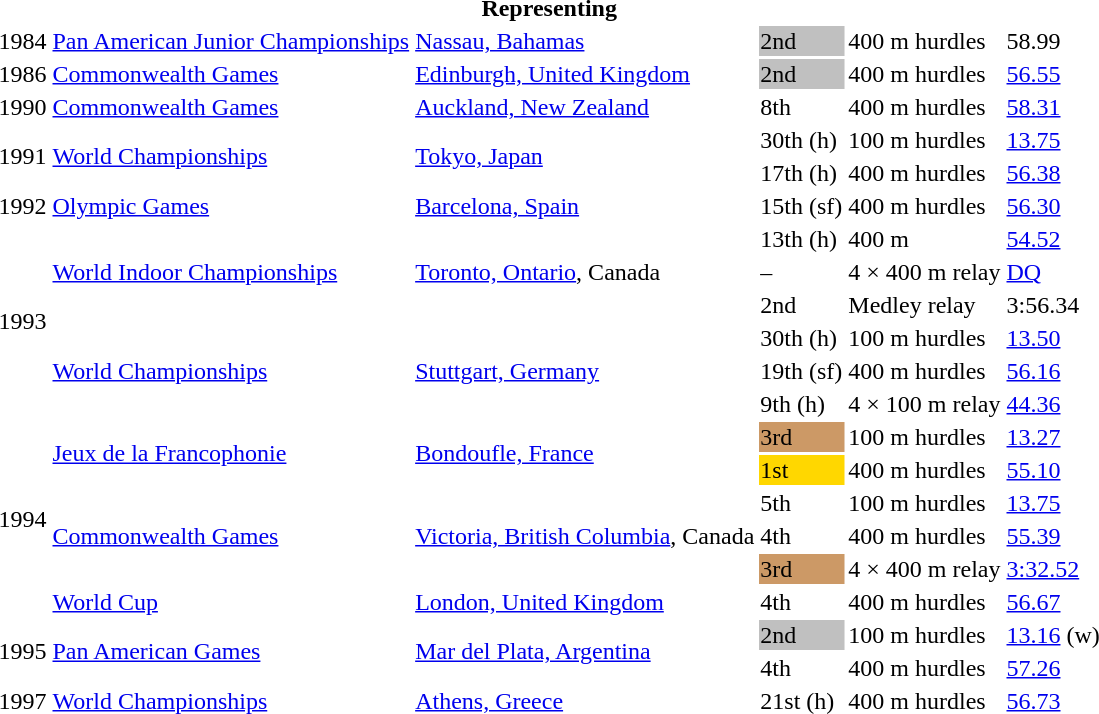<table>
<tr>
<th colspan="6">Representing </th>
</tr>
<tr>
<td>1984</td>
<td><a href='#'>Pan American Junior Championships</a></td>
<td><a href='#'>Nassau, Bahamas</a></td>
<td bgcolor=silver>2nd</td>
<td>400 m hurdles</td>
<td>58.99</td>
</tr>
<tr>
<td>1986</td>
<td><a href='#'>Commonwealth Games</a></td>
<td><a href='#'>Edinburgh, United Kingdom</a></td>
<td bgcolor=silver>2nd</td>
<td>400 m hurdles</td>
<td><a href='#'>56.55</a></td>
</tr>
<tr>
<td>1990</td>
<td><a href='#'>Commonwealth Games</a></td>
<td><a href='#'>Auckland, New Zealand</a></td>
<td>8th</td>
<td>400 m hurdles</td>
<td><a href='#'>58.31</a></td>
</tr>
<tr>
<td rowspan=2>1991</td>
<td rowspan=2><a href='#'>World Championships</a></td>
<td rowspan=2><a href='#'>Tokyo, Japan</a></td>
<td>30th (h)</td>
<td>100 m hurdles</td>
<td><a href='#'>13.75</a></td>
</tr>
<tr>
<td>17th (h)</td>
<td>400 m hurdles</td>
<td><a href='#'>56.38</a></td>
</tr>
<tr>
<td>1992</td>
<td><a href='#'>Olympic Games</a></td>
<td><a href='#'>Barcelona, Spain</a></td>
<td>15th (sf)</td>
<td>400 m hurdles</td>
<td><a href='#'>56.30</a></td>
</tr>
<tr>
<td rowspan=6>1993</td>
<td rowspan=3><a href='#'>World Indoor Championships</a></td>
<td rowspan=3><a href='#'>Toronto, Ontario</a>, Canada</td>
<td>13th (h)</td>
<td>400 m</td>
<td><a href='#'>54.52</a></td>
</tr>
<tr>
<td>–</td>
<td>4 × 400 m relay</td>
<td><a href='#'>DQ</a></td>
</tr>
<tr>
<td>2nd</td>
<td>Medley relay</td>
<td>3:56.34</td>
</tr>
<tr>
<td rowspan=3><a href='#'>World Championships</a></td>
<td rowspan=3><a href='#'>Stuttgart, Germany</a></td>
<td>30th (h)</td>
<td>100 m hurdles</td>
<td><a href='#'>13.50</a></td>
</tr>
<tr>
<td>19th (sf)</td>
<td>400 m hurdles</td>
<td><a href='#'>56.16</a></td>
</tr>
<tr>
<td>9th (h)</td>
<td>4 × 100 m relay</td>
<td><a href='#'>44.36</a></td>
</tr>
<tr>
<td rowspan=6>1994</td>
<td rowspan=2><a href='#'>Jeux de la Francophonie</a></td>
<td rowspan=2><a href='#'>Bondoufle, France</a></td>
<td bgcolor=cc9966>3rd</td>
<td>100 m hurdles</td>
<td><a href='#'>13.27</a></td>
</tr>
<tr>
<td bgcolor=gold>1st</td>
<td>400 m hurdles</td>
<td><a href='#'>55.10</a></td>
</tr>
<tr>
<td rowspan=3><a href='#'>Commonwealth Games</a></td>
<td rowspan=3><a href='#'>Victoria, British Columbia</a>, Canada</td>
<td>5th</td>
<td>100 m hurdles</td>
<td><a href='#'>13.75</a></td>
</tr>
<tr>
<td>4th</td>
<td>400 m hurdles</td>
<td><a href='#'>55.39</a></td>
</tr>
<tr>
<td bgcolor=cc9966>3rd</td>
<td>4 × 400 m relay</td>
<td><a href='#'>3:32.52</a></td>
</tr>
<tr>
<td><a href='#'>World Cup</a></td>
<td><a href='#'>London, United Kingdom</a></td>
<td>4th</td>
<td>400 m hurdles</td>
<td><a href='#'>56.67</a></td>
</tr>
<tr>
<td rowspan=2>1995</td>
<td rowspan=2><a href='#'>Pan American Games</a></td>
<td rowspan=2><a href='#'>Mar del Plata, Argentina</a></td>
<td bgcolor=silver>2nd</td>
<td>100 m hurdles</td>
<td><a href='#'>13.16</a> (w)</td>
</tr>
<tr>
<td>4th</td>
<td>400 m hurdles</td>
<td><a href='#'>57.26</a></td>
</tr>
<tr>
<td>1997</td>
<td><a href='#'>World Championships</a></td>
<td><a href='#'>Athens, Greece</a></td>
<td>21st (h)</td>
<td>400 m hurdles</td>
<td><a href='#'>56.73</a></td>
</tr>
</table>
